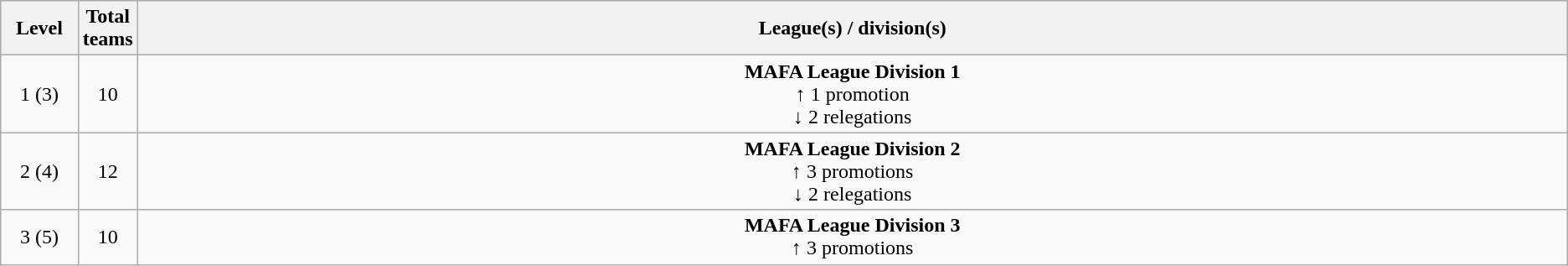<table class="wikitable" style="text-align:center">
<tr>
<th width=5%>Level</th>
<th>Total teams</th>
<th width="95%"><strong>League(s) / division(s)</strong></th>
</tr>
<tr>
<td>1 (3)</td>
<td>10</td>
<td><strong>MAFA League Division 1</strong><br>↑ 1 promotion<br>↓ 2 relegations</td>
</tr>
<tr>
<td>2 (4)</td>
<td>12</td>
<td><strong>MAFA League Division 2</strong><br>↑ 3 promotions<br>↓ 2 relegations</td>
</tr>
<tr>
<td>3 (5)</td>
<td>10</td>
<td><strong>MAFA League Division 3</strong><br>↑ 3 promotions</td>
</tr>
</table>
